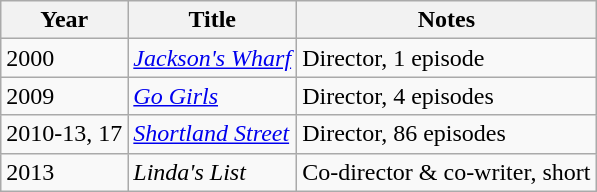<table class="wikitable sortable">
<tr>
<th>Year</th>
<th>Title</th>
<th class="unsortable">Notes</th>
</tr>
<tr>
<td>2000</td>
<td><em><a href='#'>Jackson's Wharf</a></em></td>
<td>Director, 1 episode</td>
</tr>
<tr>
<td>2009</td>
<td><em><a href='#'>Go Girls</a></em></td>
<td>Director, 4 episodes</td>
</tr>
<tr>
<td>2010-13, 17</td>
<td><em><a href='#'>Shortland Street</a></em></td>
<td>Director, 86 episodes</td>
</tr>
<tr>
<td>2013</td>
<td><em>Linda's List</em></td>
<td>Co-director & co-writer, short</td>
</tr>
</table>
